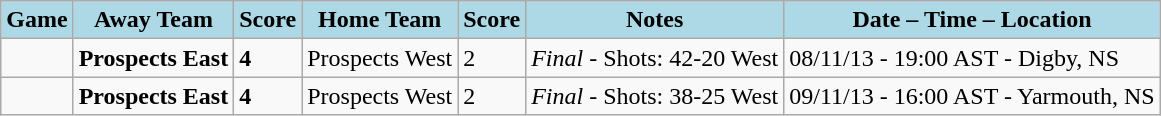<table class="wikitable">
<tr>
<th style="background:lightblue;">Game</th>
<th style="background:lightblue;">Away Team</th>
<th style="background:lightblue;">Score</th>
<th style="background:lightblue;">Home Team</th>
<th style="background:lightblue;">Score</th>
<th style="background:lightblue;">Notes</th>
<th style="background:lightblue;">Date – Time – Location</th>
</tr>
<tr>
<td></td>
<td><strong>Prospects East</strong></td>
<td><strong>4</strong></td>
<td>Prospects West</td>
<td>2</td>
<td><em>Final</em> - Shots: 42-20 West</td>
<td>08/11/13 - 19:00 AST - Digby, NS</td>
</tr>
<tr>
<td></td>
<td><strong>Prospects East</strong></td>
<td><strong>4</strong></td>
<td>Prospects West</td>
<td>2</td>
<td><em>Final</em> - Shots: 38-25 West</td>
<td>09/11/13 - 16:00 AST - Yarmouth, NS</td>
</tr>
</table>
